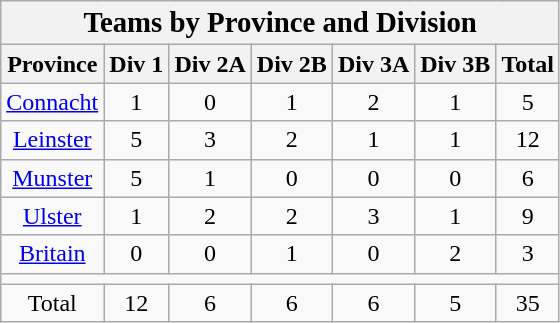<table class="wikitable" style="text-align:center">
<tr>
<th colspan=7><big>Teams by Province and Division</big></th>
</tr>
<tr>
<th>Province</th>
<th>Div 1</th>
<th>Div 2A</th>
<th>Div 2B</th>
<th>Div 3A</th>
<th>Div 3B</th>
<th>Total</th>
</tr>
<tr>
<td><a href='#'>Connacht</a></td>
<td>1</td>
<td>0</td>
<td>1</td>
<td>2</td>
<td>1</td>
<td>5</td>
</tr>
<tr>
<td><a href='#'>Leinster</a></td>
<td>5</td>
<td>3</td>
<td>2</td>
<td>1</td>
<td>1</td>
<td>12</td>
</tr>
<tr>
<td><a href='#'>Munster</a></td>
<td>5</td>
<td>1</td>
<td>0</td>
<td>0</td>
<td>0</td>
<td>6</td>
</tr>
<tr>
<td><a href='#'>Ulster</a></td>
<td>1</td>
<td>2</td>
<td>2</td>
<td>3</td>
<td>1</td>
<td>9</td>
</tr>
<tr>
<td><a href='#'>Britain</a></td>
<td>0</td>
<td>0</td>
<td>1</td>
<td>0</td>
<td>2</td>
<td>3</td>
</tr>
<tr>
<td colspan=7></td>
</tr>
<tr>
<td>Total</td>
<td>12</td>
<td>6</td>
<td>6</td>
<td>6</td>
<td>5</td>
<td>35</td>
</tr>
</table>
